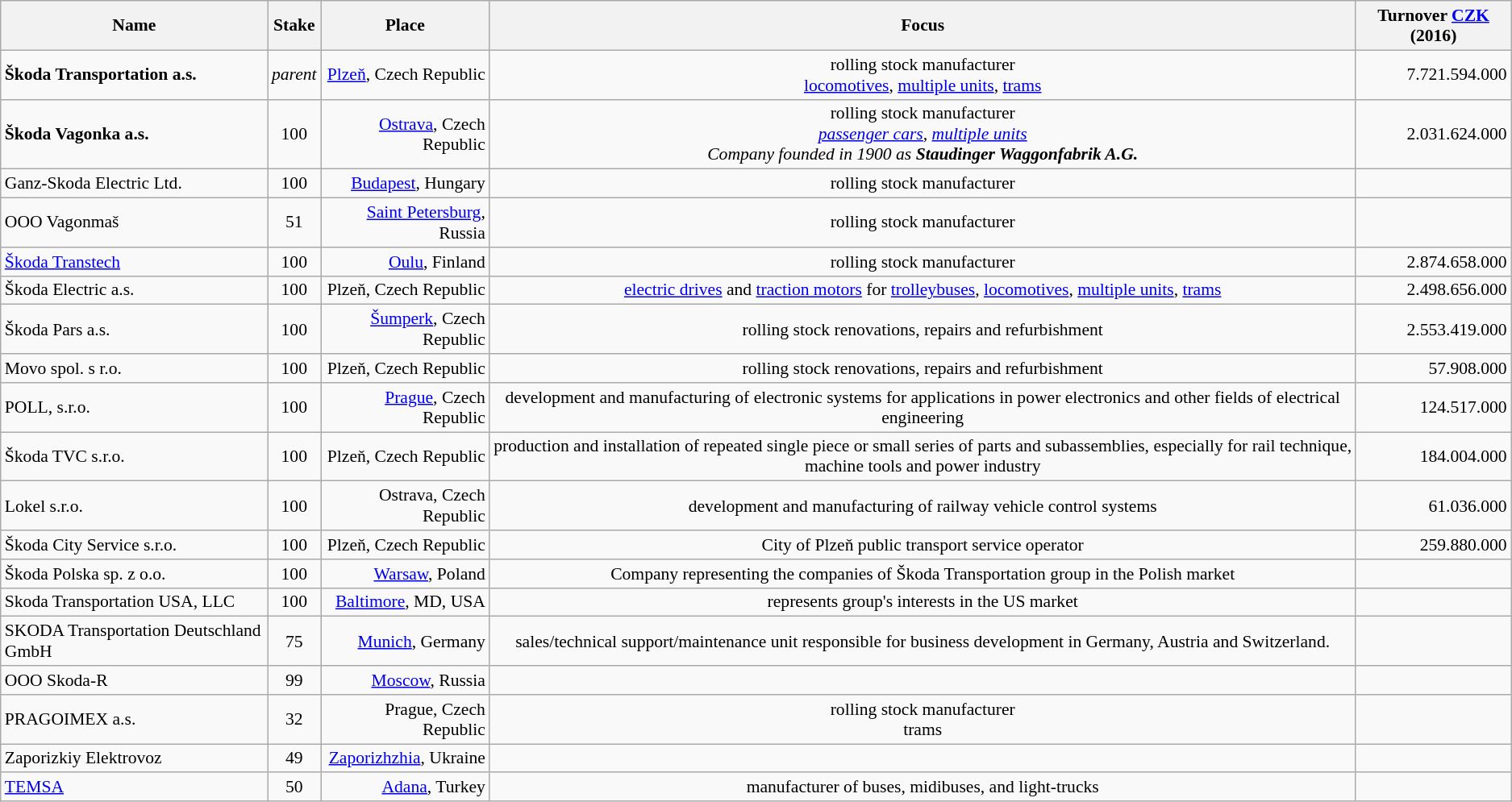<table class="wikitable sortable" style="font-size:90%;">
<tr>
<th>Name</th>
<th>Stake</th>
<th>Place</th>
<th>Focus</th>
<th>Turnover <a href='#'>CZK</a> (2016)</th>
</tr>
<tr>
<td><strong>Škoda Transportation  a.s.</strong></td>
<td align=center><em>parent</em></td>
<td align=right><a href='#'>Plzeň</a>, Czech Republic</td>
<td align=center>rolling stock manufacturer<br> <a href='#'>locomotives</a>, <a href='#'>multiple units</a>, <a href='#'>trams</a></td>
<td align=right>7.721.594.000</td>
</tr>
<tr>
<td><strong>Škoda Vagonka a.s.</strong></td>
<td align=center>100</td>
<td align=right><a href='#'>Ostrava</a>, Czech Republic</td>
<td align=center>rolling stock manufacturer<br> <em><a href='#'>passenger cars</a>, <a href='#'>multiple units</a></em><br> <em>Company founded in 1900 as <strong>Staudinger Waggonfabrik A.G.<strong><em></td>
<td align=right>2.031.624.000</td>
</tr>
<tr>
<td></strong>Ganz-Skoda Electric Ltd.<strong></td>
<td align=center>100</td>
<td align=right><a href='#'>Budapest</a>, Hungary</td>
<td align=center>rolling stock manufacturer</td>
<td align=right></td>
</tr>
<tr>
<td></strong>OOO Vagonmaš<strong></td>
<td align=center>51</td>
<td align=right><a href='#'>Saint Petersburg</a>, Russia</td>
<td align=center>rolling stock manufacturer</td>
<td align=right></td>
</tr>
<tr>
<td></strong><a href='#'>Škoda Transtech</a><strong></td>
<td align=center>100</td>
<td align=right><a href='#'>Oulu</a>, Finland</td>
<td align=center>rolling stock manufacturer</td>
<td align=right>2.874.658.000</td>
</tr>
<tr>
<td></strong>Škoda Electric a.s.<strong></td>
<td align=center>100</td>
<td align=right>Plzeň, Czech Republic</td>
<td align=center><a href='#'>electric drives</a> and <a href='#'>traction motors</a> for <a href='#'>trolleybuses</a>, <a href='#'>locomotives</a>, <a href='#'>multiple units</a>, <a href='#'>trams</a></td>
<td align=right>2.498.656.000</td>
</tr>
<tr>
<td></strong>Škoda Pars a.s.<strong></td>
<td align=center>100</td>
<td align=right><a href='#'>Šumperk</a>, Czech Republic</td>
<td align=center>rolling stock renovations, repairs and refurbishment</td>
<td align=right>2.553.419.000</td>
</tr>
<tr>
<td></strong>Movo spol. s r.o.<strong></td>
<td align=center>100</td>
<td align=right>Plzeň, Czech Republic</td>
<td align=center>rolling stock renovations, repairs and refurbishment</td>
<td align=right>57.908.000</td>
</tr>
<tr>
<td></strong>POLL, s.r.o.<strong></td>
<td align=center>100</td>
<td align=right><a href='#'>Prague</a>, Czech Republic</td>
<td align=center>development and manufacturing of electronic systems for applications in power electronics and other fields of electrical engineering</td>
<td align=right>124.517.000</td>
</tr>
<tr>
<td></strong>Škoda TVC s.r.o.<strong></td>
<td align=center>100</td>
<td align=right>Plzeň, Czech Republic</td>
<td align=center>production and installation of repeated single piece or small series of parts and subassemblies, especially for rail technique, machine tools and power industry</td>
<td align=right>184.004.000</td>
</tr>
<tr>
<td></strong>Lokel s.r.o.<strong></td>
<td align=center>100</td>
<td align=right>Ostrava, Czech Republic</td>
<td align=center>development and manufacturing of railway vehicle control systems</td>
<td align=right>61.036.000</td>
</tr>
<tr>
<td></strong>Škoda City Service s.r.o.<strong></td>
<td align=center>100</td>
<td align=right>Plzeň, Czech Republic</td>
<td align=center>City of Plzeň public transport service operator</td>
<td align=right>259.880.000</td>
</tr>
<tr>
<td></strong>Škoda Polska sp. z o.o.<strong></td>
<td align=center>100</td>
<td align=right><a href='#'>Warsaw</a>, Poland</td>
<td align=center>Company representing the companies of Škoda Transportation group in the Polish market</td>
<td align=right></td>
</tr>
<tr>
<td></strong>Skoda Transportation USA, LLC<strong></td>
<td align=center>100</td>
<td align=right><a href='#'>Baltimore</a>, MD, USA</td>
<td align=center>represents group's interests in the US market</td>
<td align=right></td>
</tr>
<tr>
<td></strong>SKODA Transportation Deutschland GmbH<strong></td>
<td align=center>75</td>
<td align=right><a href='#'>Munich</a>, Germany</td>
<td align=center>sales/technical support/maintenance unit responsible for business development in Germany, Austria and Switzerland.</td>
<td align=right></td>
</tr>
<tr>
<td></strong>OOO Skoda-R<strong></td>
<td align=center>99</td>
<td align=right><a href='#'>Moscow</a>, Russia</td>
<td align=center></td>
<td align=right></td>
</tr>
<tr>
<td></strong>PRAGOIMEX a.s.<strong></td>
<td align=center></em>32<em></td>
<td align=right>Prague, Czech Republic</td>
<td align=center>rolling stock manufacturer<br> trams</td>
<td align=right></td>
</tr>
<tr>
<td></strong>Zaporizkiy Elektrovoz<strong></td>
<td align=center></em>49<em></td>
<td align=right><a href='#'>Zaporizhzhia</a>, Ukraine</td>
<td align=center></td>
<td align=right></td>
</tr>
<tr>
<td></strong><a href='#'>TEMSA</a><strong></td>
<td align=center></em>50<em></td>
<td align=right><a href='#'>Adana</a>, Turkey</td>
<td align=center>manufacturer of buses, midibuses, and light-trucks</td>
<td align=right></td>
</tr>
</table>
